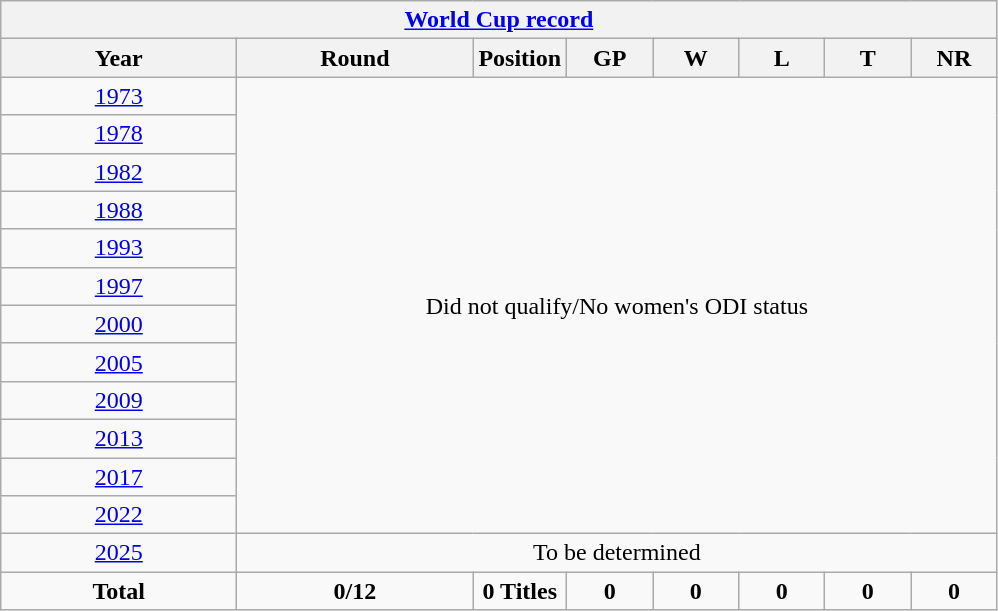<table class="wikitable" style="text-align: center;">
<tr>
<th colspan=8><a href='#'>World Cup record</a></th>
</tr>
<tr>
<th width=150>Year</th>
<th width=150>Round</th>
<th width=50>Position</th>
<th width=50>GP</th>
<th width=50>W</th>
<th width=50>L</th>
<th width=50>T</th>
<th width=50>NR</th>
</tr>
<tr>
<td> <a href='#'>1973</a></td>
<td colspan=7  rowspan=12>Did not qualify/No women's ODI status</td>
</tr>
<tr>
<td> <a href='#'>1978</a></td>
</tr>
<tr>
<td> <a href='#'>1982</a></td>
</tr>
<tr>
<td> <a href='#'>1988</a></td>
</tr>
<tr>
<td> <a href='#'>1993</a></td>
</tr>
<tr>
<td> <a href='#'>1997</a></td>
</tr>
<tr>
<td> <a href='#'>2000</a></td>
</tr>
<tr>
<td> <a href='#'>2005</a></td>
</tr>
<tr>
<td> <a href='#'>2009</a></td>
</tr>
<tr>
<td> <a href='#'>2013</a></td>
</tr>
<tr>
<td> <a href='#'>2017</a></td>
</tr>
<tr>
<td> <a href='#'>2022</a></td>
</tr>
<tr>
<td> <a href='#'>2025</a></td>
<td colspan=8>To be determined</td>
</tr>
<tr>
<td><strong>Total</strong></td>
<td><strong>0/12</strong></td>
<td><strong>0 Titles</strong></td>
<td><strong>0</strong></td>
<td><strong>0</strong></td>
<td><strong>0</strong></td>
<td><strong>0</strong></td>
<td><strong>0</strong></td>
</tr>
</table>
